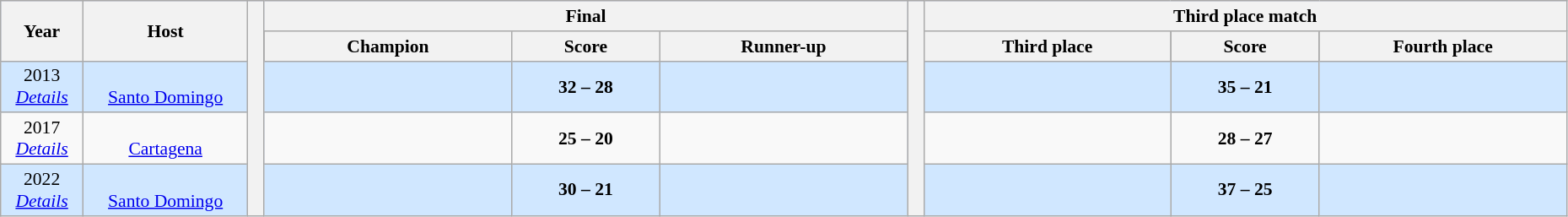<table class="wikitable" style="font-size:90%; width: 98%; text-align: center;">
<tr bgcolor=#C1D8FF>
<th rowspan=2 width=5%>Year</th>
<th rowspan=2 width=10%>Host</th>
<th width=1% rowspan=5 bgcolor=ffffff></th>
<th colspan=3>Final</th>
<th width=1% rowspan=5 bgcolor=ffffff></th>
<th colspan=3>Third place match</th>
</tr>
<tr bgcolor=FEF>
<th width=15%>Champion</th>
<th width=9%>Score</th>
<th width=15%>Runner-up</th>
<th width=15%>Third place</th>
<th width=9%>Score</th>
<th width=15%>Fourth place</th>
</tr>
<tr bgcolor=#D0E7FF>
<td>2013<br><em><a href='#'>Details</a></em></td>
<td><br><a href='#'>Santo Domingo</a></td>
<td><strong></strong></td>
<td><strong>32 – 28</strong></td>
<td></td>
<td></td>
<td><strong>35 – 21</strong></td>
<td></td>
</tr>
<tr>
<td>2017<br><em><a href='#'>Details</a></em></td>
<td><br><a href='#'>Cartagena</a></td>
<td><strong></strong></td>
<td><strong>25 – 20</strong></td>
<td></td>
<td></td>
<td><strong>28 – 27</strong></td>
<td></td>
</tr>
<tr bgcolor=#D0E7FF>
<td>2022<br><em><a href='#'>Details</a></em></td>
<td><br><a href='#'>Santo Domingo</a></td>
<td><strong></strong></td>
<td><strong>30 – 21</strong></td>
<td></td>
<td></td>
<td><strong>37 – 25</strong></td>
<td></td>
</tr>
</table>
